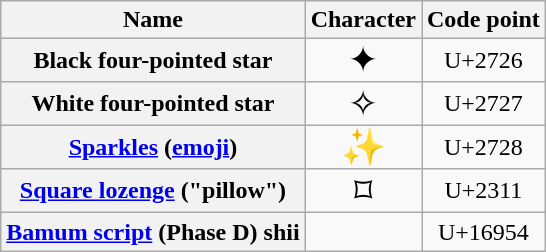<table class="wikitable" style="text-align:center;">
<tr>
<th>Name</th>
<th>Character</th>
<th>Code point</th>
</tr>
<tr>
<th>Black four-pointed star</th>
<td style="font-size:150%; padding:0">✦</td>
<td>U+2726</td>
</tr>
<tr>
<th>White four-pointed star</th>
<td style="font-size:150%; padding:0">✧</td>
<td>U+2727</td>
</tr>
<tr>
<th><a href='#'>Sparkles</a> (<a href='#'>emoji</a>)</th>
<td style="font-size:150%; padding:0">✨</td>
<td>U+2728</td>
</tr>
<tr>
<th><a href='#'>Square lozenge</a> ("pillow")</th>
<td style="font-size:150%; padding:0"><span><span>⌑</span></span></td>
<td>U+2311</td>
</tr>
<tr>
<th><a href='#'>Bamum script</a> (Phase D) shii</th>
<td style="font-size:150%; padding:0"></td>
<td>U+16954</td>
</tr>
</table>
